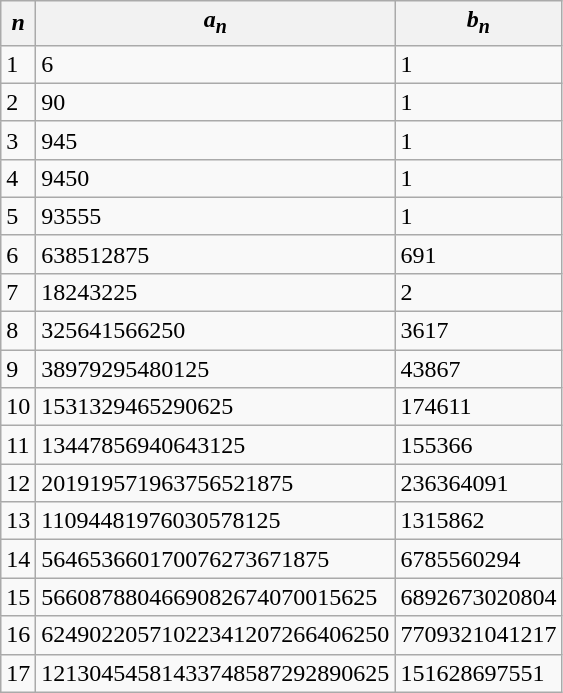<table class="wikitable">
<tr>
<th><em>n</em></th>
<th><em>a</em><sub><em>n</em></sub></th>
<th><em>b</em><sub><em>n</em></sub></th>
</tr>
<tr>
<td>1</td>
<td>6</td>
<td>1</td>
</tr>
<tr>
<td>2</td>
<td>90</td>
<td>1</td>
</tr>
<tr>
<td>3</td>
<td>945</td>
<td>1</td>
</tr>
<tr>
<td>4</td>
<td>9450</td>
<td>1</td>
</tr>
<tr>
<td>5</td>
<td>93555</td>
<td>1</td>
</tr>
<tr>
<td>6</td>
<td>638512875</td>
<td>691</td>
</tr>
<tr>
<td>7</td>
<td>18243225</td>
<td>2</td>
</tr>
<tr>
<td>8</td>
<td>325641566250</td>
<td>3617</td>
</tr>
<tr>
<td>9</td>
<td>38979295480125</td>
<td>43867</td>
</tr>
<tr>
<td>10</td>
<td>1531329465290625</td>
<td>174611</td>
</tr>
<tr>
<td>11</td>
<td>13447856940643125</td>
<td>155366</td>
</tr>
<tr>
<td>12</td>
<td>201919571963756521875</td>
<td>236364091</td>
</tr>
<tr>
<td>13</td>
<td>11094481976030578125</td>
<td>1315862</td>
</tr>
<tr>
<td>14</td>
<td>564653660170076273671875</td>
<td>6785560294</td>
</tr>
<tr>
<td>15</td>
<td>5660878804669082674070015625</td>
<td>6892673020804</td>
</tr>
<tr>
<td>16</td>
<td>62490220571022341207266406250</td>
<td>7709321041217</td>
</tr>
<tr>
<td>17</td>
<td>12130454581433748587292890625</td>
<td>151628697551</td>
</tr>
</table>
